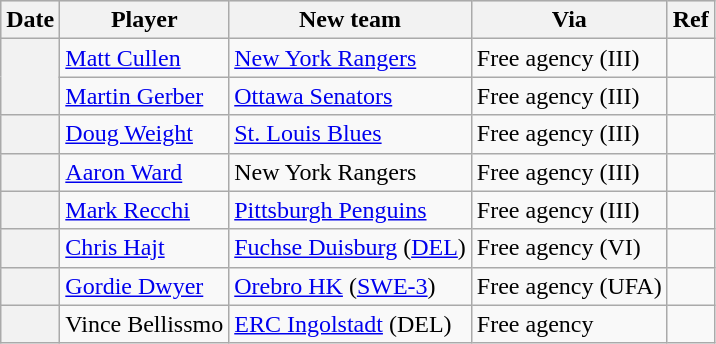<table class="wikitable plainrowheaders">
<tr style="background:#ddd; text-align:center;">
<th>Date</th>
<th>Player</th>
<th>New team</th>
<th>Via</th>
<th>Ref</th>
</tr>
<tr>
<th scope="row" rowspan=2></th>
<td><a href='#'>Matt Cullen</a></td>
<td><a href='#'>New York Rangers</a></td>
<td>Free agency (III)</td>
<td></td>
</tr>
<tr>
<td><a href='#'>Martin Gerber</a></td>
<td><a href='#'>Ottawa Senators</a></td>
<td>Free agency (III)</td>
<td></td>
</tr>
<tr>
<th scope="row"></th>
<td><a href='#'>Doug Weight</a></td>
<td><a href='#'>St. Louis Blues</a></td>
<td>Free agency (III)</td>
<td></td>
</tr>
<tr>
<th scope="row"></th>
<td><a href='#'>Aaron Ward</a></td>
<td>New York Rangers</td>
<td>Free agency (III)</td>
<td></td>
</tr>
<tr>
<th scope="row"></th>
<td><a href='#'>Mark Recchi</a></td>
<td><a href='#'>Pittsburgh Penguins</a></td>
<td>Free agency (III)</td>
<td></td>
</tr>
<tr>
<th scope="row"></th>
<td><a href='#'>Chris Hajt</a></td>
<td><a href='#'>Fuchse Duisburg</a> (<a href='#'>DEL</a>)</td>
<td>Free agency (VI)</td>
<td></td>
</tr>
<tr>
<th scope="row"></th>
<td><a href='#'>Gordie Dwyer</a></td>
<td><a href='#'>Orebro HK</a> (<a href='#'>SWE-3</a>)</td>
<td>Free agency (UFA)</td>
<td></td>
</tr>
<tr>
<th scope="row"></th>
<td>Vince Bellissmo</td>
<td><a href='#'>ERC Ingolstadt</a> (DEL)</td>
<td>Free agency</td>
<td></td>
</tr>
</table>
